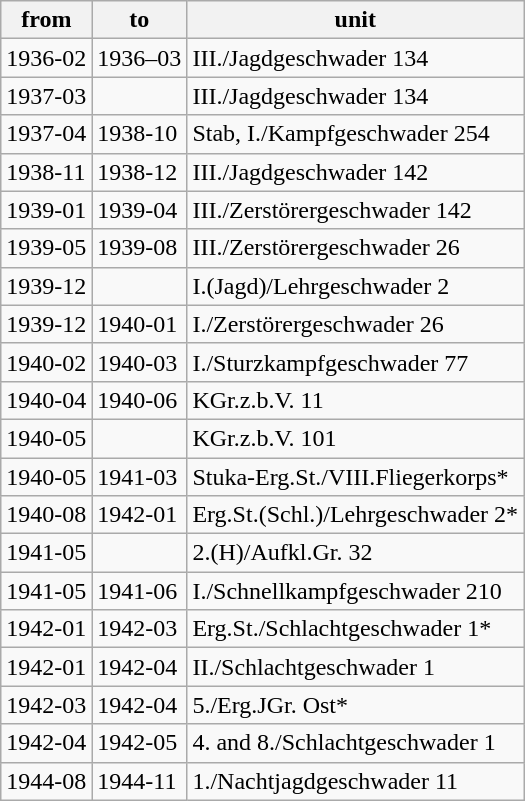<table class="wikitable">
<tr>
<th>from</th>
<th>to</th>
<th>unit</th>
</tr>
<tr>
<td>1936-02</td>
<td>1936–03</td>
<td>III./Jagdgeschwader 134</td>
</tr>
<tr>
<td>1937-03</td>
<td></td>
<td>III./Jagdgeschwader 134</td>
</tr>
<tr>
<td>1937-04</td>
<td>1938-10</td>
<td>Stab, I./Kampfgeschwader 254</td>
</tr>
<tr>
<td>1938-11</td>
<td>1938-12</td>
<td>III./Jagdgeschwader 142</td>
</tr>
<tr>
<td>1939-01</td>
<td>1939-04</td>
<td>III./Zerstörergeschwader 142</td>
</tr>
<tr>
<td>1939-05</td>
<td>1939-08</td>
<td>III./Zerstörergeschwader 26</td>
</tr>
<tr>
<td>1939-12</td>
<td></td>
<td>I.(Jagd)/Lehrgeschwader 2</td>
</tr>
<tr>
<td>1939-12</td>
<td>1940-01</td>
<td>I./Zerstörergeschwader 26</td>
</tr>
<tr>
<td>1940-02</td>
<td>1940-03</td>
<td>I./Sturzkampfgeschwader 77</td>
</tr>
<tr>
<td>1940-04</td>
<td>1940-06</td>
<td>KGr.z.b.V. 11</td>
</tr>
<tr>
<td>1940-05</td>
<td></td>
<td>KGr.z.b.V. 101</td>
</tr>
<tr>
<td>1940-05</td>
<td>1941-03</td>
<td>Stuka-Erg.St./VIII.Fliegerkorps*</td>
</tr>
<tr>
<td>1940-08</td>
<td>1942-01</td>
<td>Erg.St.(Schl.)/Lehrgeschwader 2*</td>
</tr>
<tr>
<td>1941-05</td>
<td></td>
<td>2.(H)/Aufkl.Gr. 32</td>
</tr>
<tr>
<td>1941-05</td>
<td>1941-06</td>
<td>I./Schnellkampfgeschwader 210</td>
</tr>
<tr>
<td>1942-01</td>
<td>1942-03</td>
<td>Erg.St./Schlachtgeschwader 1*</td>
</tr>
<tr>
<td>1942-01</td>
<td>1942-04</td>
<td>II./Schlachtgeschwader 1</td>
</tr>
<tr>
<td>1942-03</td>
<td>1942-04</td>
<td>5./Erg.JGr. Ost*</td>
</tr>
<tr>
<td>1942-04</td>
<td>1942-05</td>
<td>4. and 8./Schlachtgeschwader 1</td>
</tr>
<tr>
<td>1944-08</td>
<td>1944-11</td>
<td>1./Nachtjagdgeschwader 11</td>
</tr>
</table>
